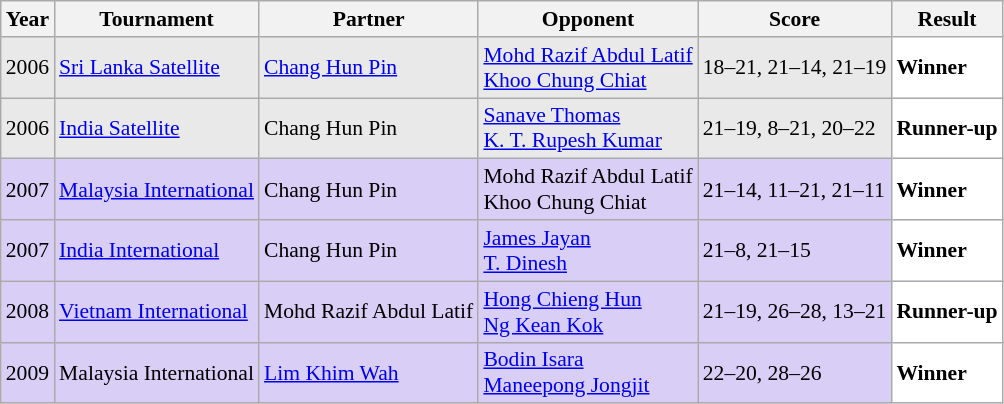<table class="sortable wikitable" style="font-size: 90%;">
<tr>
<th>Year</th>
<th>Tournament</th>
<th>Partner</th>
<th>Opponent</th>
<th>Score</th>
<th>Result</th>
</tr>
<tr style="background:#E9E9E9">
<td align="center">2006</td>
<td align="left"><a href='#'>Sri Lanka Satellite</a></td>
<td align="left"> <a href='#'>Chang Hun Pin</a></td>
<td align="left"> <a href='#'>Mohd Razif Abdul Latif</a> <br>  <a href='#'>Khoo Chung Chiat</a></td>
<td align="left">18–21, 21–14, 21–19</td>
<td style="text-align:left; background:white"> <strong>Winner</strong></td>
</tr>
<tr style="background:#E9E9E9">
<td align="center">2006</td>
<td align="left"><a href='#'>India Satellite</a></td>
<td align="left"> Chang Hun Pin</td>
<td align="left"> <a href='#'>Sanave Thomas</a> <br>  <a href='#'>K. T. Rupesh Kumar</a></td>
<td align="left">21–19, 8–21, 20–22</td>
<td style="text-align:left; background:white"> <strong>Runner-up</strong></td>
</tr>
<tr style="background:#D8CEF6">
<td align="center">2007</td>
<td align="left"><a href='#'>Malaysia International</a></td>
<td align="left"> Chang Hun Pin</td>
<td align="left"> Mohd Razif Abdul Latif <br>  Khoo Chung Chiat</td>
<td align="left">21–14, 11–21, 21–11</td>
<td style="text-align:left; background:white"> <strong>Winner</strong></td>
</tr>
<tr style="background:#D8CEF6">
<td align="center">2007</td>
<td align="left"><a href='#'>India International</a></td>
<td align="left"> Chang Hun Pin</td>
<td align="left"> <a href='#'>James Jayan</a> <br>  <a href='#'>T. Dinesh</a></td>
<td align="left">21–8, 21–15</td>
<td style="text-align:left; background:white"> <strong>Winner</strong></td>
</tr>
<tr style="background:#D8CEF6">
<td align="center">2008</td>
<td align="left"><a href='#'>Vietnam International</a></td>
<td align="left"> Mohd Razif Abdul Latif</td>
<td align="left"> <a href='#'>Hong Chieng Hun</a> <br>  <a href='#'>Ng Kean Kok</a></td>
<td align="left">21–19, 26–28, 13–21</td>
<td style="text-align:left; background:white"> <strong>Runner-up</strong></td>
</tr>
<tr style="background:#D8CEF6">
<td align="center">2009</td>
<td align="left">Malaysia International</td>
<td align="left"> <a href='#'>Lim Khim Wah</a></td>
<td align="left"> <a href='#'>Bodin Isara</a> <br>  <a href='#'>Maneepong Jongjit</a></td>
<td align="left">22–20, 28–26</td>
<td style="text-align:left; background:white"> <strong>Winner</strong></td>
</tr>
</table>
